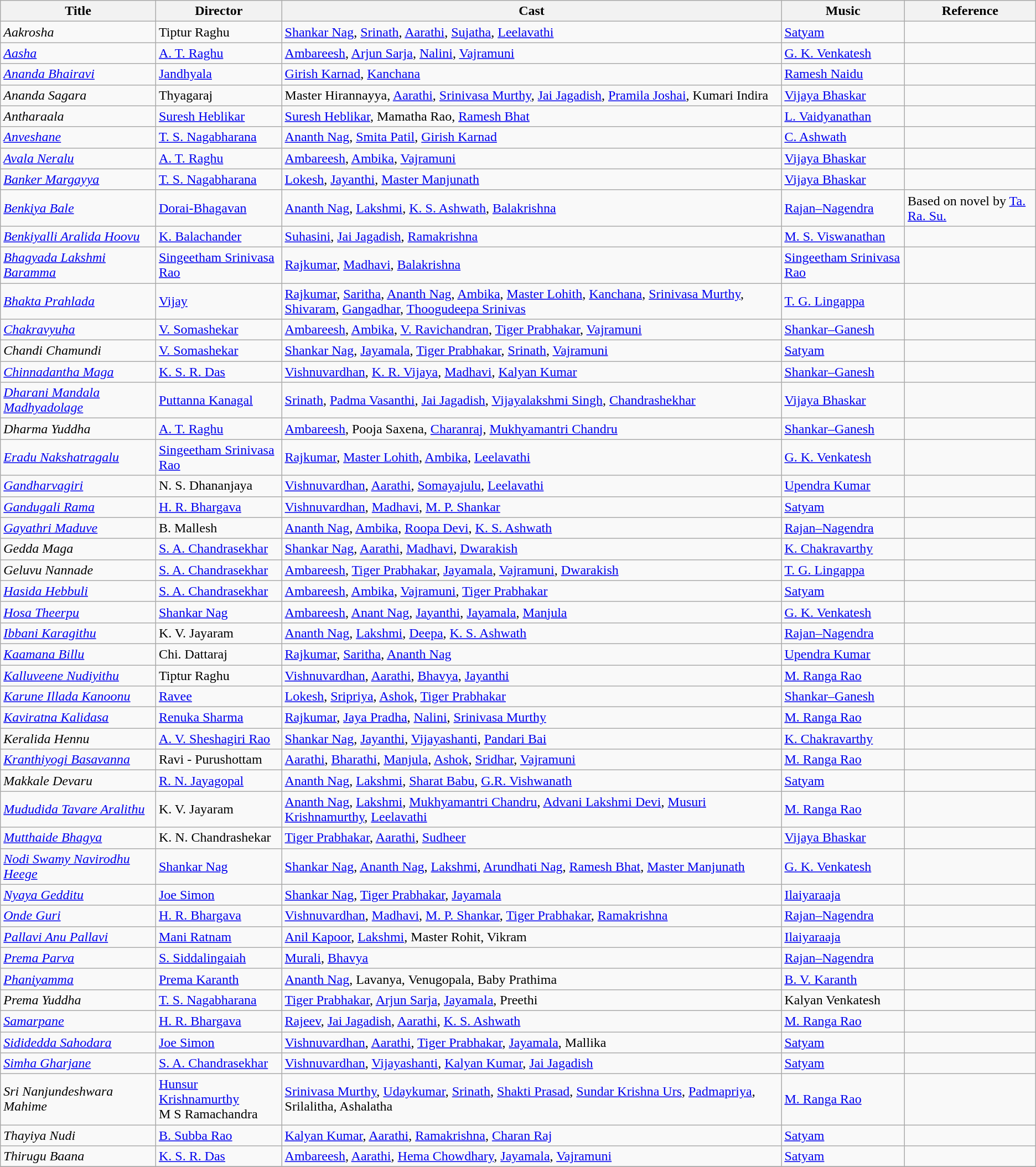<table class="wikitable">
<tr>
<th>Title</th>
<th>Director</th>
<th>Cast</th>
<th>Music</th>
<th>Reference</th>
</tr>
<tr>
<td><em>Aakrosha</em></td>
<td>Tiptur Raghu</td>
<td><a href='#'>Shankar Nag</a>, <a href='#'>Srinath</a>, <a href='#'>Aarathi</a>, <a href='#'>Sujatha</a>, <a href='#'>Leelavathi</a></td>
<td><a href='#'>Satyam</a></td>
<td></td>
</tr>
<tr>
<td><em><a href='#'>Aasha</a></em></td>
<td><a href='#'>A. T. Raghu</a></td>
<td><a href='#'>Ambareesh</a>, <a href='#'>Arjun Sarja</a>, <a href='#'>Nalini</a>, <a href='#'>Vajramuni</a></td>
<td><a href='#'>G. K. Venkatesh</a></td>
<td></td>
</tr>
<tr>
<td><em><a href='#'>Ananda Bhairavi</a></em></td>
<td><a href='#'>Jandhyala</a></td>
<td><a href='#'>Girish Karnad</a>, <a href='#'>Kanchana</a></td>
<td><a href='#'>Ramesh Naidu</a></td>
<td></td>
</tr>
<tr>
<td><em>Ananda Sagara</em></td>
<td>Thyagaraj</td>
<td>Master Hirannayya, <a href='#'>Aarathi</a>, <a href='#'>Srinivasa Murthy</a>, <a href='#'>Jai Jagadish</a>, <a href='#'>Pramila Joshai</a>, Kumari Indira</td>
<td><a href='#'>Vijaya Bhaskar</a></td>
<td></td>
</tr>
<tr>
<td><em>Antharaala</em></td>
<td><a href='#'>Suresh Heblikar</a></td>
<td><a href='#'>Suresh Heblikar</a>, Mamatha Rao, <a href='#'>Ramesh Bhat</a></td>
<td><a href='#'>L. Vaidyanathan</a></td>
<td></td>
</tr>
<tr>
<td><em><a href='#'>Anveshane</a></em></td>
<td><a href='#'>T. S. Nagabharana</a></td>
<td><a href='#'>Ananth Nag</a>, <a href='#'>Smita Patil</a>, <a href='#'>Girish Karnad</a></td>
<td><a href='#'>C. Ashwath</a></td>
<td></td>
</tr>
<tr>
<td><em><a href='#'>Avala Neralu</a></em></td>
<td><a href='#'>A. T. Raghu</a></td>
<td><a href='#'>Ambareesh</a>, <a href='#'>Ambika</a>, <a href='#'>Vajramuni</a></td>
<td><a href='#'>Vijaya Bhaskar</a></td>
<td></td>
</tr>
<tr>
<td><em><a href='#'>Banker Margayya</a></em></td>
<td><a href='#'>T. S. Nagabharana</a></td>
<td><a href='#'>Lokesh</a>, <a href='#'>Jayanthi</a>, <a href='#'>Master Manjunath</a></td>
<td><a href='#'>Vijaya Bhaskar</a></td>
<td></td>
</tr>
<tr>
<td><em><a href='#'>Benkiya Bale</a></em></td>
<td><a href='#'>Dorai-Bhagavan</a></td>
<td><a href='#'>Ananth Nag</a>, <a href='#'>Lakshmi</a>, <a href='#'>K. S. Ashwath</a>, <a href='#'>Balakrishna</a></td>
<td><a href='#'>Rajan–Nagendra</a></td>
<td>Based on novel by <a href='#'>Ta. Ra. Su.</a></td>
</tr>
<tr>
<td><em><a href='#'>Benkiyalli Aralida Hoovu</a></em></td>
<td><a href='#'>K. Balachander</a></td>
<td><a href='#'>Suhasini</a>, <a href='#'>Jai Jagadish</a>, <a href='#'>Ramakrishna</a></td>
<td><a href='#'>M. S. Viswanathan</a></td>
<td></td>
</tr>
<tr>
<td><em><a href='#'>Bhagyada Lakshmi Baramma</a></em></td>
<td><a href='#'>Singeetham Srinivasa Rao</a></td>
<td><a href='#'>Rajkumar</a>, <a href='#'>Madhavi</a>, <a href='#'>Balakrishna</a></td>
<td><a href='#'>Singeetham Srinivasa Rao</a></td>
<td></td>
</tr>
<tr>
<td><em><a href='#'>Bhakta Prahlada</a></em></td>
<td><a href='#'>Vijay</a></td>
<td><a href='#'>Rajkumar</a>, <a href='#'>Saritha</a>, <a href='#'>Ananth Nag</a>, <a href='#'>Ambika</a>, <a href='#'>Master Lohith</a>, <a href='#'>Kanchana</a>, <a href='#'>Srinivasa Murthy</a>, <a href='#'>Shivaram</a>, <a href='#'>Gangadhar</a>, <a href='#'>Thoogudeepa Srinivas</a></td>
<td><a href='#'>T. G. Lingappa</a></td>
<td></td>
</tr>
<tr>
<td><em><a href='#'>Chakravyuha</a></em></td>
<td><a href='#'>V. Somashekar</a></td>
<td><a href='#'>Ambareesh</a>, <a href='#'>Ambika</a>, <a href='#'>V. Ravichandran</a>, <a href='#'>Tiger Prabhakar</a>, <a href='#'>Vajramuni</a></td>
<td><a href='#'>Shankar–Ganesh</a></td>
<td></td>
</tr>
<tr>
<td><em>Chandi Chamundi</em></td>
<td><a href='#'>V. Somashekar</a></td>
<td><a href='#'>Shankar Nag</a>, <a href='#'>Jayamala</a>, <a href='#'>Tiger Prabhakar</a>, <a href='#'>Srinath</a>, <a href='#'>Vajramuni</a></td>
<td><a href='#'>Satyam</a></td>
<td></td>
</tr>
<tr>
<td><em><a href='#'>Chinnadantha Maga</a></em></td>
<td><a href='#'>K. S. R. Das</a></td>
<td><a href='#'>Vishnuvardhan</a>, <a href='#'>K. R. Vijaya</a>, <a href='#'>Madhavi</a>, <a href='#'>Kalyan Kumar</a></td>
<td><a href='#'>Shankar–Ganesh</a></td>
<td></td>
</tr>
<tr>
<td><em><a href='#'>Dharani Mandala Madhyadolage</a></em></td>
<td><a href='#'>Puttanna Kanagal</a></td>
<td><a href='#'>Srinath</a>, <a href='#'>Padma Vasanthi</a>, <a href='#'>Jai Jagadish</a>, <a href='#'>Vijayalakshmi Singh</a>, <a href='#'>Chandrashekhar</a></td>
<td><a href='#'>Vijaya Bhaskar</a></td>
<td></td>
</tr>
<tr>
<td><em>Dharma Yuddha</em></td>
<td><a href='#'>A. T. Raghu</a></td>
<td><a href='#'>Ambareesh</a>,  Pooja Saxena, <a href='#'>Charanraj</a>, <a href='#'>Mukhyamantri Chandru</a></td>
<td><a href='#'>Shankar–Ganesh</a></td>
<td></td>
</tr>
<tr>
<td><em><a href='#'>Eradu Nakshatragalu</a></em></td>
<td><a href='#'>Singeetham Srinivasa Rao</a></td>
<td><a href='#'>Rajkumar</a>, <a href='#'>Master Lohith</a>, <a href='#'>Ambika</a>, <a href='#'>Leelavathi</a></td>
<td><a href='#'>G. K. Venkatesh</a></td>
<td></td>
</tr>
<tr>
<td><em><a href='#'>Gandharvagiri</a></em></td>
<td>N. S. Dhananjaya</td>
<td><a href='#'>Vishnuvardhan</a>, <a href='#'>Aarathi</a>, <a href='#'>Somayajulu</a>, <a href='#'>Leelavathi</a></td>
<td><a href='#'>Upendra Kumar</a></td>
<td></td>
</tr>
<tr>
<td><em><a href='#'>Gandugali Rama</a></em></td>
<td><a href='#'>H. R. Bhargava</a></td>
<td><a href='#'>Vishnuvardhan</a>, <a href='#'>Madhavi</a>, <a href='#'>M. P. Shankar</a></td>
<td><a href='#'>Satyam</a></td>
<td></td>
</tr>
<tr>
<td><em><a href='#'>Gayathri Maduve</a></em></td>
<td>B. Mallesh</td>
<td><a href='#'>Ananth Nag</a>, <a href='#'>Ambika</a>, <a href='#'>Roopa Devi</a>, <a href='#'>K. S. Ashwath</a></td>
<td><a href='#'>Rajan–Nagendra</a></td>
<td></td>
</tr>
<tr>
<td><em>Gedda Maga</em></td>
<td><a href='#'>S. A. Chandrasekhar</a></td>
<td><a href='#'>Shankar Nag</a>, <a href='#'>Aarathi</a>, <a href='#'>Madhavi</a>, <a href='#'>Dwarakish</a></td>
<td><a href='#'>K. Chakravarthy</a></td>
</tr>
<tr>
<td><em>Geluvu Nannade</em></td>
<td><a href='#'>S. A. Chandrasekhar</a></td>
<td><a href='#'>Ambareesh</a>, <a href='#'>Tiger Prabhakar</a>, <a href='#'>Jayamala</a>, <a href='#'>Vajramuni</a>, <a href='#'>Dwarakish</a></td>
<td><a href='#'>T. G. Lingappa</a></td>
<td></td>
</tr>
<tr>
<td><em><a href='#'>Hasida Hebbuli</a></em></td>
<td><a href='#'>S. A. Chandrasekhar</a></td>
<td><a href='#'>Ambareesh</a>, <a href='#'>Ambika</a>, <a href='#'>Vajramuni</a>, <a href='#'>Tiger Prabhakar</a></td>
<td><a href='#'>Satyam</a></td>
</tr>
<tr>
<td><em><a href='#'>Hosa Theerpu</a></em></td>
<td><a href='#'>Shankar Nag</a></td>
<td><a href='#'>Ambareesh</a>, <a href='#'>Anant Nag</a>, <a href='#'>Jayanthi</a>, <a href='#'>Jayamala</a>, <a href='#'>Manjula</a></td>
<td><a href='#'>G. K. Venkatesh</a></td>
<td></td>
</tr>
<tr>
<td><em><a href='#'>Ibbani Karagithu</a></em></td>
<td>K. V. Jayaram</td>
<td><a href='#'>Ananth Nag</a>, <a href='#'>Lakshmi</a>, <a href='#'>Deepa</a>, <a href='#'>K. S. Ashwath</a></td>
<td><a href='#'>Rajan–Nagendra</a></td>
<td></td>
</tr>
<tr>
<td><em><a href='#'>Kaamana Billu</a></em></td>
<td>Chi. Dattaraj</td>
<td><a href='#'>Rajkumar</a>, <a href='#'>Saritha</a>, <a href='#'>Ananth Nag</a></td>
<td><a href='#'>Upendra Kumar</a></td>
<td></td>
</tr>
<tr>
<td><em><a href='#'>Kalluveene Nudiyithu</a></em></td>
<td>Tiptur Raghu</td>
<td><a href='#'>Vishnuvardhan</a>, <a href='#'>Aarathi</a>, <a href='#'>Bhavya</a>, <a href='#'>Jayanthi</a></td>
<td><a href='#'>M. Ranga Rao</a></td>
<td></td>
</tr>
<tr>
<td><em><a href='#'>Karune Illada Kanoonu</a></em></td>
<td><a href='#'>Ravee</a></td>
<td><a href='#'>Lokesh</a>, <a href='#'>Sripriya</a>, <a href='#'>Ashok</a>, <a href='#'>Tiger Prabhakar</a></td>
<td><a href='#'>Shankar–Ganesh</a></td>
<td></td>
</tr>
<tr>
<td><em><a href='#'>Kaviratna Kalidasa</a></em></td>
<td><a href='#'>Renuka Sharma</a></td>
<td><a href='#'>Rajkumar</a>, <a href='#'>Jaya Pradha</a>, <a href='#'>Nalini</a>, <a href='#'>Srinivasa Murthy</a></td>
<td><a href='#'>M. Ranga Rao</a></td>
<td></td>
</tr>
<tr>
<td><em>Keralida Hennu</em></td>
<td><a href='#'>A. V. Sheshagiri Rao</a></td>
<td><a href='#'>Shankar Nag</a>, <a href='#'>Jayanthi</a>, <a href='#'>Vijayashanti</a>, <a href='#'>Pandari Bai</a></td>
<td><a href='#'>K. Chakravarthy</a></td>
<td></td>
</tr>
<tr>
<td><em><a href='#'>Kranthiyogi Basavanna</a></em></td>
<td>Ravi - Purushottam</td>
<td><a href='#'>Aarathi</a>, <a href='#'>Bharathi</a>, <a href='#'>Manjula</a>, <a href='#'>Ashok</a>, <a href='#'>Sridhar</a>, <a href='#'>Vajramuni</a></td>
<td><a href='#'>M. Ranga Rao</a></td>
<td></td>
</tr>
<tr>
<td><em>Makkale Devaru</em></td>
<td><a href='#'>R. N. Jayagopal</a></td>
<td><a href='#'>Ananth Nag</a>, <a href='#'>Lakshmi</a>, <a href='#'>Sharat Babu</a>, <a href='#'>G.R. Vishwanath</a></td>
<td><a href='#'>Satyam</a></td>
<td></td>
</tr>
<tr>
<td><em><a href='#'>Mududida Tavare Aralithu</a></em></td>
<td>K. V. Jayaram</td>
<td><a href='#'>Ananth Nag</a>, <a href='#'>Lakshmi</a>, <a href='#'>Mukhyamantri Chandru</a>, <a href='#'>Advani Lakshmi Devi</a>, <a href='#'>Musuri Krishnamurthy</a>, <a href='#'>Leelavathi</a></td>
<td><a href='#'>M. Ranga Rao</a></td>
<td></td>
</tr>
<tr>
<td><em><a href='#'>Mutthaide Bhagya</a></em></td>
<td>K. N. Chandrashekar</td>
<td><a href='#'>Tiger Prabhakar</a>, <a href='#'>Aarathi</a>, <a href='#'>Sudheer</a></td>
<td><a href='#'>Vijaya Bhaskar</a></td>
<td></td>
</tr>
<tr>
<td><em><a href='#'>Nodi Swamy Navirodhu Heege</a></em></td>
<td><a href='#'>Shankar Nag</a></td>
<td><a href='#'>Shankar Nag</a>, <a href='#'>Ananth Nag</a>, <a href='#'>Lakshmi</a>, <a href='#'>Arundhati Nag</a>, <a href='#'>Ramesh Bhat</a>, <a href='#'>Master Manjunath</a></td>
<td><a href='#'>G. K. Venkatesh</a></td>
<td></td>
</tr>
<tr>
<td><em><a href='#'>Nyaya Gedditu</a></em></td>
<td><a href='#'>Joe Simon</a></td>
<td><a href='#'>Shankar Nag</a>, <a href='#'>Tiger Prabhakar</a>, <a href='#'>Jayamala</a></td>
<td><a href='#'>Ilaiyaraaja</a></td>
<td></td>
</tr>
<tr>
<td><em><a href='#'>Onde Guri</a></em></td>
<td><a href='#'>H. R. Bhargava</a></td>
<td><a href='#'>Vishnuvardhan</a>, <a href='#'>Madhavi</a>, <a href='#'>M. P. Shankar</a>, <a href='#'>Tiger Prabhakar</a>, <a href='#'>Ramakrishna</a></td>
<td><a href='#'>Rajan–Nagendra</a></td>
<td></td>
</tr>
<tr>
<td><em><a href='#'>Pallavi Anu Pallavi</a></em></td>
<td><a href='#'>Mani Ratnam</a></td>
<td><a href='#'>Anil Kapoor</a>, <a href='#'>Lakshmi</a>, Master Rohit, Vikram</td>
<td><a href='#'>Ilaiyaraaja</a></td>
<td></td>
</tr>
<tr>
<td><em><a href='#'>Prema Parva</a></em></td>
<td><a href='#'>S. Siddalingaiah</a></td>
<td><a href='#'>Murali</a>, <a href='#'>Bhavya</a></td>
<td><a href='#'>Rajan–Nagendra</a></td>
<td></td>
</tr>
<tr>
<td><em><a href='#'>Phaniyamma</a></em></td>
<td><a href='#'>Prema Karanth</a></td>
<td><a href='#'>Ananth Nag</a>, Lavanya, Venugopala, Baby Prathima</td>
<td><a href='#'>B. V. Karanth</a></td>
<td></td>
</tr>
<tr>
<td><em>Prema Yuddha</em></td>
<td><a href='#'>T. S. Nagabharana</a></td>
<td><a href='#'>Tiger Prabhakar</a>, <a href='#'>Arjun Sarja</a>, <a href='#'>Jayamala</a>, Preethi</td>
<td>Kalyan Venkatesh</td>
<td></td>
</tr>
<tr>
<td><em><a href='#'>Samarpane</a></em></td>
<td><a href='#'>H. R. Bhargava</a></td>
<td><a href='#'>Rajeev</a>, <a href='#'>Jai Jagadish</a>, <a href='#'>Aarathi</a>, <a href='#'>K. S. Ashwath</a></td>
<td><a href='#'>M. Ranga Rao</a></td>
<td></td>
</tr>
<tr>
<td><em><a href='#'>Sididedda Sahodara</a></em></td>
<td><a href='#'>Joe Simon</a></td>
<td><a href='#'>Vishnuvardhan</a>, <a href='#'>Aarathi</a>, <a href='#'>Tiger Prabhakar</a>, <a href='#'>Jayamala</a>, Mallika</td>
<td><a href='#'>Satyam</a></td>
<td></td>
</tr>
<tr>
<td><em><a href='#'>Simha Gharjane</a></em></td>
<td><a href='#'>S. A. Chandrasekhar</a></td>
<td><a href='#'>Vishnuvardhan</a>, <a href='#'>Vijayashanti</a>, <a href='#'>Kalyan Kumar</a>, <a href='#'>Jai Jagadish</a></td>
<td><a href='#'>Satyam</a></td>
<td></td>
</tr>
<tr>
<td><em>Sri Nanjundeshwara Mahime</em></td>
<td><a href='#'>Hunsur Krishnamurthy</a> <br> M S Ramachandra</td>
<td><a href='#'>Srinivasa Murthy</a>, <a href='#'>Udaykumar</a>, <a href='#'>Srinath</a>, <a href='#'>Shakti Prasad</a>, <a href='#'>Sundar Krishna Urs</a>, <a href='#'>Padmapriya</a>, Srilalitha, Ashalatha</td>
<td><a href='#'>M. Ranga Rao</a></td>
<td></td>
</tr>
<tr>
<td><em>Thayiya Nudi</em></td>
<td><a href='#'>B. Subba Rao</a></td>
<td><a href='#'>Kalyan Kumar</a>, <a href='#'>Aarathi</a>, <a href='#'>Ramakrishna</a>, <a href='#'>Charan Raj</a></td>
<td><a href='#'>Satyam</a></td>
<td></td>
</tr>
<tr>
<td><em>Thirugu Baana</em></td>
<td><a href='#'>K. S. R. Das</a></td>
<td><a href='#'>Ambareesh</a>, <a href='#'>Aarathi</a>, <a href='#'>Hema Chowdhary</a>, <a href='#'>Jayamala</a>, <a href='#'>Vajramuni</a></td>
<td><a href='#'>Satyam</a></td>
<td></td>
</tr>
<tr>
</tr>
</table>
